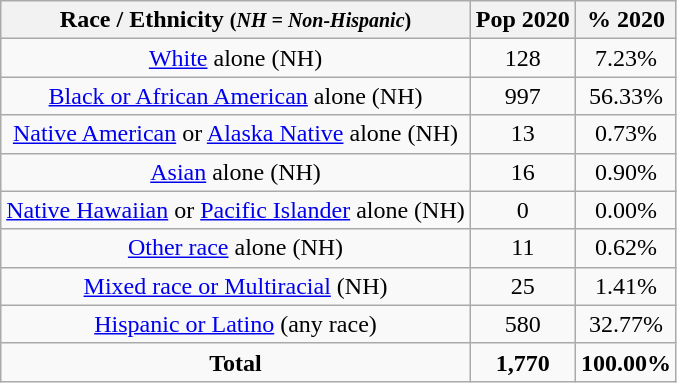<table class="wikitable" style="text-align:center;">
<tr>
<th>Race / Ethnicity <small>(<em>NH = Non-Hispanic</em>)</small></th>
<th>Pop 2020</th>
<th>% 2020</th>
</tr>
<tr>
<td><a href='#'>White</a> alone (NH)</td>
<td>128</td>
<td>7.23%</td>
</tr>
<tr>
<td><a href='#'>Black or African American</a> alone (NH)</td>
<td>997</td>
<td>56.33%</td>
</tr>
<tr>
<td><a href='#'>Native American</a> or <a href='#'>Alaska Native</a> alone (NH)</td>
<td>13 </td>
<td>0.73%</td>
</tr>
<tr>
<td><a href='#'>Asian</a> alone (NH)</td>
<td>16 </td>
<td>0.90%</td>
</tr>
<tr>
<td><a href='#'>Native Hawaiian</a> or <a href='#'>Pacific Islander</a> alone (NH)</td>
<td>0 </td>
<td>0.00%</td>
</tr>
<tr>
<td><a href='#'>Other race</a> alone (NH)</td>
<td>11</td>
<td>0.62%</td>
</tr>
<tr>
<td><a href='#'>Mixed race or Multiracial</a> (NH)</td>
<td>25</td>
<td>1.41%</td>
</tr>
<tr>
<td><a href='#'>Hispanic or Latino</a> (any race)</td>
<td>580</td>
<td>32.77%</td>
</tr>
<tr>
<td><strong>Total</strong></td>
<td><strong>1,770</strong></td>
<td><strong>100.00%</strong></td>
</tr>
</table>
